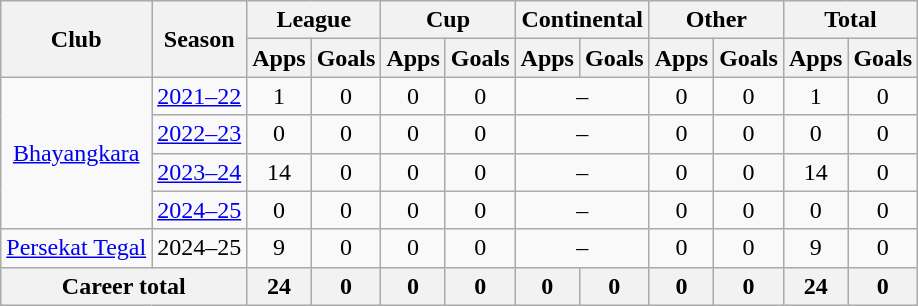<table class="wikitable" style="text-align: center">
<tr>
<th rowspan="2">Club</th>
<th rowspan="2">Season</th>
<th colspan="2">League</th>
<th colspan="2">Cup</th>
<th colspan="2">Continental</th>
<th colspan="2">Other</th>
<th colspan="2">Total</th>
</tr>
<tr>
<th>Apps</th>
<th>Goals</th>
<th>Apps</th>
<th>Goals</th>
<th>Apps</th>
<th>Goals</th>
<th>Apps</th>
<th>Goals</th>
<th>Apps</th>
<th>Goals</th>
</tr>
<tr>
<td rowspan="4"><a href='#'>Bhayangkara</a></td>
<td><a href='#'>2021–22</a></td>
<td>1</td>
<td>0</td>
<td>0</td>
<td>0</td>
<td colspan="2">–</td>
<td>0</td>
<td>0</td>
<td>1</td>
<td>0</td>
</tr>
<tr>
<td><a href='#'>2022–23</a></td>
<td>0</td>
<td>0</td>
<td>0</td>
<td>0</td>
<td colspan=2>–</td>
<td>0</td>
<td>0</td>
<td>0</td>
<td>0</td>
</tr>
<tr>
<td><a href='#'>2023–24</a></td>
<td>14</td>
<td>0</td>
<td>0</td>
<td>0</td>
<td colspan=2>–</td>
<td>0</td>
<td>0</td>
<td>14</td>
<td>0</td>
</tr>
<tr>
<td><a href='#'>2024–25</a></td>
<td>0</td>
<td>0</td>
<td>0</td>
<td>0</td>
<td colspan="2">–</td>
<td>0</td>
<td>0</td>
<td>0</td>
<td>0</td>
</tr>
<tr>
<td rowspan="1"><a href='#'>Persekat Tegal</a></td>
<td>2024–25</td>
<td>9</td>
<td>0</td>
<td>0</td>
<td>0</td>
<td colspan="2">–</td>
<td>0</td>
<td>0</td>
<td>9</td>
<td>0</td>
</tr>
<tr>
<th colspan=2>Career total</th>
<th>24</th>
<th>0</th>
<th>0</th>
<th>0</th>
<th>0</th>
<th>0</th>
<th>0</th>
<th>0</th>
<th>24</th>
<th>0</th>
</tr>
</table>
